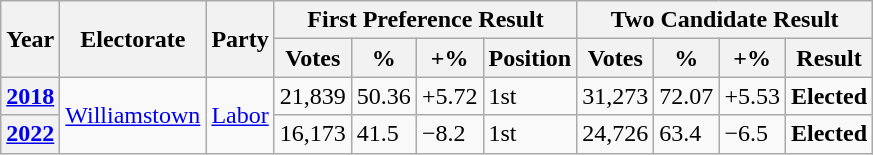<table class="wikitable">
<tr>
<th rowspan="2">Year</th>
<th rowspan="2">Electorate</th>
<th rowspan="2">Party</th>
<th colspan="4">First Preference Result</th>
<th colspan="4">Two Candidate Result</th>
</tr>
<tr>
<th>Votes</th>
<th>%</th>
<th>+%</th>
<th>Position</th>
<th>Votes</th>
<th>%</th>
<th>+%</th>
<th>Result</th>
</tr>
<tr>
<th><a href='#'>2018</a></th>
<td rowspan="2"><a href='#'>Williamstown</a></td>
<td rowspan="2"><a href='#'>Labor</a></td>
<td>21,839</td>
<td>50.36</td>
<td>+5.72</td>
<td>1st</td>
<td>31,273</td>
<td>72.07</td>
<td>+5.53</td>
<td><strong>Elected</strong></td>
</tr>
<tr>
<th><a href='#'>2022</a></th>
<td>16,173</td>
<td>41.5</td>
<td>−8.2</td>
<td>1st</td>
<td>24,726</td>
<td>63.4</td>
<td>−6.5</td>
<td><strong>Elected</strong></td>
</tr>
</table>
